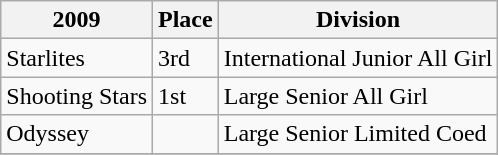<table class="wikitable">
<tr>
<th>2009</th>
<th>Place</th>
<th>Division</th>
</tr>
<tr>
<td>Starlites</td>
<td>3rd</td>
<td>International Junior All Girl</td>
</tr>
<tr>
<td>Shooting Stars</td>
<td>1st</td>
<td>Large Senior All Girl</td>
</tr>
<tr>
<td>Odyssey</td>
<td></td>
<td>Large Senior Limited Coed</td>
</tr>
<tr>
</tr>
</table>
